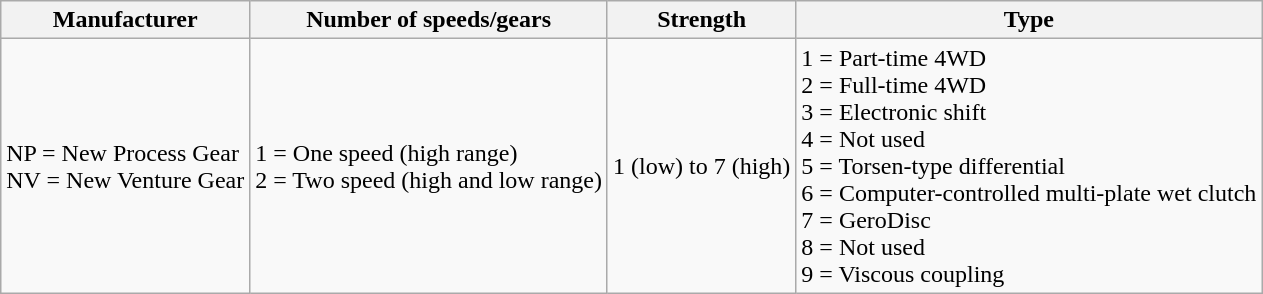<table class="wikitable">
<tr>
<th>Manufacturer</th>
<th>Number of speeds/gears</th>
<th>Strength</th>
<th>Type</th>
</tr>
<tr>
<td>NP = New Process Gear<br>NV = New Venture Gear</td>
<td>1 = One speed (high range)<br>2 = Two speed (high and low range)</td>
<td>1 (low) to 7 (high)</td>
<td>1 = Part-time 4WD<br>2 = Full-time 4WD<br>3 = Electronic shift<br>4 = Not used<br>5 = Torsen-type differential<br>6 = Computer-controlled multi-plate wet clutch<br>7 = GeroDisc<br>8 = Not used<br>9 = Viscous coupling</td>
</tr>
</table>
